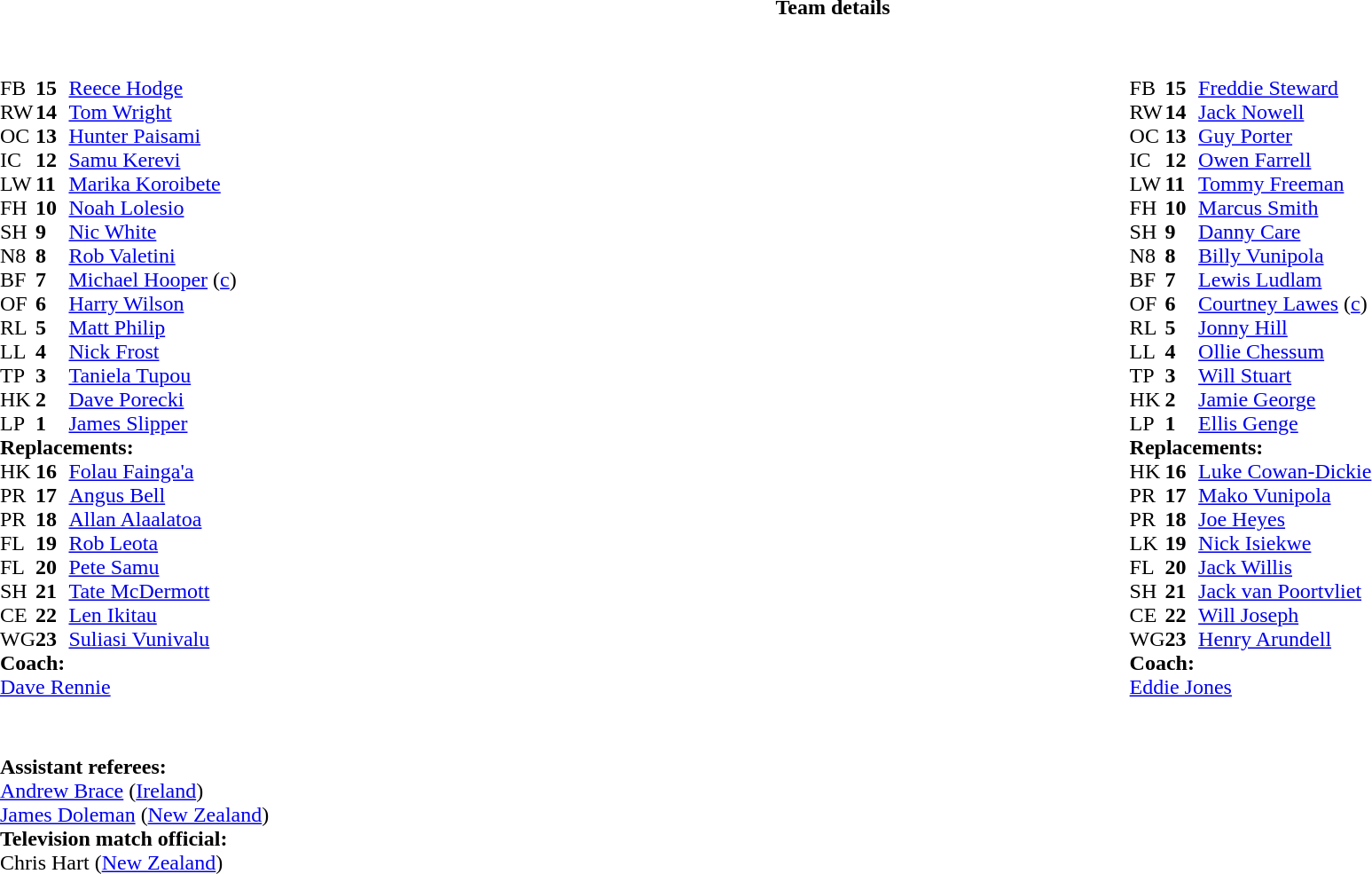<table border="0" style="width:100%;" class="collapsible collapsed">
<tr>
<th>Team details</th>
</tr>
<tr>
<td><br><table style="width:100%">
<tr>
<td style="vertical-align:top;width:50%"><br><table cellspacing="0" cellpadding="0">
<tr>
<th width="25"></th>
<th width="25"></th>
</tr>
<tr>
<td>FB</td>
<td><strong>15</strong></td>
<td><a href='#'>Reece Hodge</a></td>
<td></td>
<td></td>
</tr>
<tr>
<td>RW</td>
<td><strong>14</strong></td>
<td><a href='#'>Tom Wright</a></td>
</tr>
<tr>
<td>OC</td>
<td><strong>13</strong></td>
<td><a href='#'>Hunter Paisami</a></td>
<td></td>
<td></td>
</tr>
<tr>
<td>IC</td>
<td><strong>12</strong></td>
<td><a href='#'>Samu Kerevi</a></td>
</tr>
<tr>
<td>LW</td>
<td><strong>11</strong></td>
<td><a href='#'>Marika Koroibete</a></td>
</tr>
<tr>
<td>FH</td>
<td><strong>10</strong></td>
<td><a href='#'>Noah Lolesio</a></td>
</tr>
<tr>
<td>SH</td>
<td><strong>9</strong></td>
<td><a href='#'>Nic White</a></td>
<td></td>
<td></td>
</tr>
<tr>
<td>N8</td>
<td><strong>8</strong></td>
<td><a href='#'>Rob Valetini</a></td>
<td></td>
<td></td>
</tr>
<tr>
<td>BF</td>
<td><strong>7</strong></td>
<td><a href='#'>Michael Hooper</a> (<a href='#'>c</a>)</td>
</tr>
<tr>
<td>OF</td>
<td><strong>6</strong></td>
<td><a href='#'>Harry Wilson</a></td>
<td></td>
<td></td>
</tr>
<tr>
<td>RL</td>
<td><strong>5</strong></td>
<td><a href='#'>Matt Philip</a></td>
</tr>
<tr>
<td>LL</td>
<td><strong>4</strong></td>
<td><a href='#'>Nick Frost</a></td>
</tr>
<tr>
<td>TP</td>
<td><strong>3</strong></td>
<td><a href='#'>Taniela Tupou</a></td>
<td></td>
<td></td>
</tr>
<tr>
<td>HK</td>
<td><strong>2</strong></td>
<td><a href='#'>Dave Porecki</a></td>
<td></td>
<td></td>
</tr>
<tr>
<td>LP</td>
<td><strong>1</strong></td>
<td><a href='#'>James Slipper</a></td>
<td></td>
<td></td>
<td></td>
</tr>
<tr>
<td colspan="3"><strong>Replacements:</strong></td>
</tr>
<tr>
<td>HK</td>
<td><strong>16</strong></td>
<td><a href='#'>Folau Fainga'a</a></td>
<td></td>
<td></td>
</tr>
<tr>
<td>PR</td>
<td><strong>17</strong></td>
<td><a href='#'>Angus Bell</a></td>
<td></td>
<td></td>
<td></td>
</tr>
<tr>
<td>PR</td>
<td><strong>18</strong></td>
<td><a href='#'>Allan Alaalatoa</a></td>
<td></td>
<td></td>
</tr>
<tr>
<td>FL</td>
<td><strong>19</strong></td>
<td><a href='#'>Rob Leota</a></td>
<td></td>
<td></td>
</tr>
<tr>
<td>FL</td>
<td><strong>20</strong></td>
<td><a href='#'>Pete Samu</a></td>
<td></td>
<td></td>
</tr>
<tr>
<td>SH</td>
<td><strong>21</strong></td>
<td><a href='#'>Tate McDermott</a></td>
<td></td>
<td></td>
</tr>
<tr>
<td>CE</td>
<td><strong>22</strong></td>
<td><a href='#'>Len Ikitau</a></td>
<td></td>
<td></td>
</tr>
<tr>
<td>WG</td>
<td><strong>23</strong></td>
<td><a href='#'>Suliasi Vunivalu</a></td>
<td></td>
<td></td>
</tr>
<tr>
<td colspan="3"><strong>Coach:</strong></td>
</tr>
<tr>
<td colspan="3"> <a href='#'>Dave Rennie</a></td>
</tr>
</table>
</td>
<td style="vertical-align:top;width:50%"><br><table cellspacing="0" cellpadding="0" style="margin:auto">
<tr>
<th width="25"></th>
<th width="25"></th>
</tr>
<tr>
<td>FB</td>
<td><strong>15</strong></td>
<td><a href='#'>Freddie Steward</a></td>
</tr>
<tr>
<td>RW</td>
<td><strong>14</strong></td>
<td><a href='#'>Jack Nowell</a></td>
</tr>
<tr>
<td>OC</td>
<td><strong>13</strong></td>
<td><a href='#'>Guy Porter</a></td>
</tr>
<tr>
<td>IC</td>
<td><strong>12</strong></td>
<td><a href='#'>Owen Farrell</a></td>
</tr>
<tr>
<td>LW</td>
<td><strong>11</strong></td>
<td><a href='#'>Tommy Freeman</a></td>
<td></td>
<td></td>
</tr>
<tr>
<td>FH</td>
<td><strong>10</strong></td>
<td><a href='#'>Marcus Smith</a></td>
</tr>
<tr>
<td>SH</td>
<td><strong>9</strong></td>
<td><a href='#'>Danny Care</a></td>
<td></td>
<td></td>
</tr>
<tr>
<td>N8</td>
<td><strong>8</strong></td>
<td><a href='#'>Billy Vunipola</a></td>
</tr>
<tr>
<td>BF</td>
<td><strong>7</strong></td>
<td><a href='#'>Lewis Ludlam</a></td>
<td></td>
<td></td>
</tr>
<tr>
<td>OF</td>
<td><strong>6</strong></td>
<td><a href='#'>Courtney Lawes</a> (<a href='#'>c</a>)</td>
</tr>
<tr>
<td>RL</td>
<td><strong>5</strong></td>
<td><a href='#'>Jonny Hill</a></td>
</tr>
<tr>
<td>LL</td>
<td><strong>4</strong></td>
<td><a href='#'>Ollie Chessum</a></td>
<td></td>
<td></td>
</tr>
<tr>
<td>TP</td>
<td><strong>3</strong></td>
<td><a href='#'>Will Stuart</a></td>
<td></td>
<td></td>
</tr>
<tr>
<td>HK</td>
<td><strong>2</strong></td>
<td><a href='#'>Jamie George</a></td>
<td></td>
<td></td>
</tr>
<tr>
<td>LP</td>
<td><strong>1</strong></td>
<td><a href='#'>Ellis Genge</a></td>
<td></td>
<td></td>
</tr>
<tr>
<td colspan="3"><strong>Replacements:</strong></td>
</tr>
<tr>
<td>HK</td>
<td><strong>16</strong></td>
<td><a href='#'>Luke Cowan-Dickie</a></td>
<td></td>
<td></td>
</tr>
<tr>
<td>PR</td>
<td><strong>17</strong></td>
<td><a href='#'>Mako Vunipola</a></td>
<td></td>
<td></td>
</tr>
<tr>
<td>PR</td>
<td><strong>18</strong></td>
<td><a href='#'>Joe Heyes</a></td>
<td></td>
<td></td>
</tr>
<tr>
<td>LK</td>
<td><strong>19</strong></td>
<td><a href='#'>Nick Isiekwe</a></td>
<td></td>
<td></td>
</tr>
<tr>
<td>FL</td>
<td><strong>20</strong></td>
<td><a href='#'>Jack Willis</a></td>
<td></td>
<td></td>
</tr>
<tr>
<td>SH</td>
<td><strong>21</strong></td>
<td><a href='#'>Jack van Poortvliet</a></td>
<td></td>
<td></td>
</tr>
<tr>
<td>CE</td>
<td><strong>22</strong></td>
<td><a href='#'>Will Joseph</a></td>
</tr>
<tr>
<td>WG</td>
<td><strong>23</strong></td>
<td><a href='#'>Henry Arundell</a></td>
<td></td>
<td></td>
</tr>
<tr>
<td colspan="3"><strong>Coach:</strong></td>
</tr>
<tr>
<td colspan="3"> <a href='#'>Eddie Jones</a></td>
</tr>
</table>
</td>
</tr>
</table>
<table style="width:100%">
<tr>
<td><br><br><strong>Assistant referees:</strong>
<br><a href='#'>Andrew Brace</a> (<a href='#'>Ireland</a>)
<br><a href='#'>James Doleman</a> (<a href='#'>New Zealand</a>)
<br><strong>Television match official:</strong>
<br>Chris Hart (<a href='#'>New Zealand</a>)</td>
</tr>
</table>
</td>
</tr>
</table>
